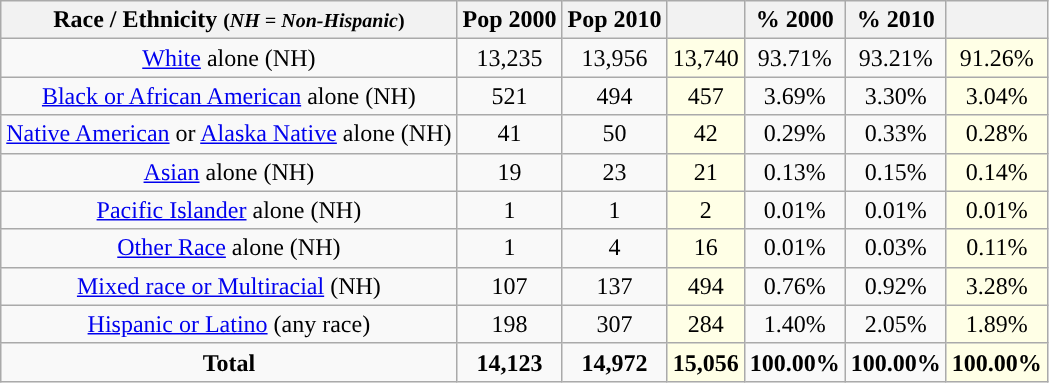<table class="wikitable" style="text-align:center;">
<tr>
<th>Race / Ethnicity <small>(<em>NH = Non-Hispanic</em>)</small></th>
<th>Pop 2000</th>
<th>Pop 2010</th>
<th></th>
<th>% 2000</th>
<th>% 2010</th>
<th></th>
</tr>
<tr>
<td><a href='#'>White</a> alone (NH)</td>
<td>13,235</td>
<td>13,956</td>
<td style='background: #ffffe6;'>13,740</td>
<td>93.71%</td>
<td>93.21%</td>
<td style='background: #ffffe6;'>91.26%</td>
</tr>
<tr>
<td><a href='#'>Black or African American</a> alone (NH)</td>
<td>521</td>
<td>494</td>
<td style='background: #ffffe6;'>457</td>
<td>3.69%</td>
<td>3.30%</td>
<td style='background: #ffffe6;'>3.04%</td>
</tr>
<tr>
<td><a href='#'>Native American</a> or <a href='#'>Alaska Native</a> alone (NH)</td>
<td>41</td>
<td>50</td>
<td style='background: #ffffe6;'>42</td>
<td>0.29%</td>
<td>0.33%</td>
<td style='background: #ffffe6;'>0.28%</td>
</tr>
<tr>
<td><a href='#'>Asian</a> alone (NH)</td>
<td>19</td>
<td>23</td>
<td style='background: #ffffe6;'>21</td>
<td>0.13%</td>
<td>0.15%</td>
<td style='background: #ffffe6;'>0.14%</td>
</tr>
<tr>
<td><a href='#'>Pacific Islander</a> alone (NH)</td>
<td>1</td>
<td>1</td>
<td style='background: #ffffe6;'>2</td>
<td>0.01%</td>
<td>0.01%</td>
<td style='background: #ffffe6;'>0.01%</td>
</tr>
<tr>
<td><a href='#'>Other Race</a> alone (NH)</td>
<td>1</td>
<td>4</td>
<td style='background: #ffffe6;'>16</td>
<td>0.01%</td>
<td>0.03%</td>
<td style='background: #ffffe6;'>0.11%</td>
</tr>
<tr>
<td><a href='#'>Mixed race or Multiracial</a> (NH)</td>
<td>107</td>
<td>137</td>
<td style='background: #ffffe6;'>494</td>
<td>0.76%</td>
<td>0.92%</td>
<td style='background: #ffffe6;'>3.28%</td>
</tr>
<tr>
<td><a href='#'>Hispanic or Latino</a> (any race)</td>
<td>198</td>
<td>307</td>
<td style='background: #ffffe6;'>284</td>
<td>1.40%</td>
<td>2.05%</td>
<td style='background: #ffffe6;'>1.89%</td>
</tr>
<tr>
<td><strong>Total</strong></td>
<td><strong>14,123</strong></td>
<td><strong>14,972</strong></td>
<td style='background: #ffffe6;'><strong>15,056</strong></td>
<td><strong>100.00%</strong></td>
<td><strong>100.00%</strong></td>
<td style='background: #ffffe6;'><strong>100.00%</strong></td>
</tr>
</table>
